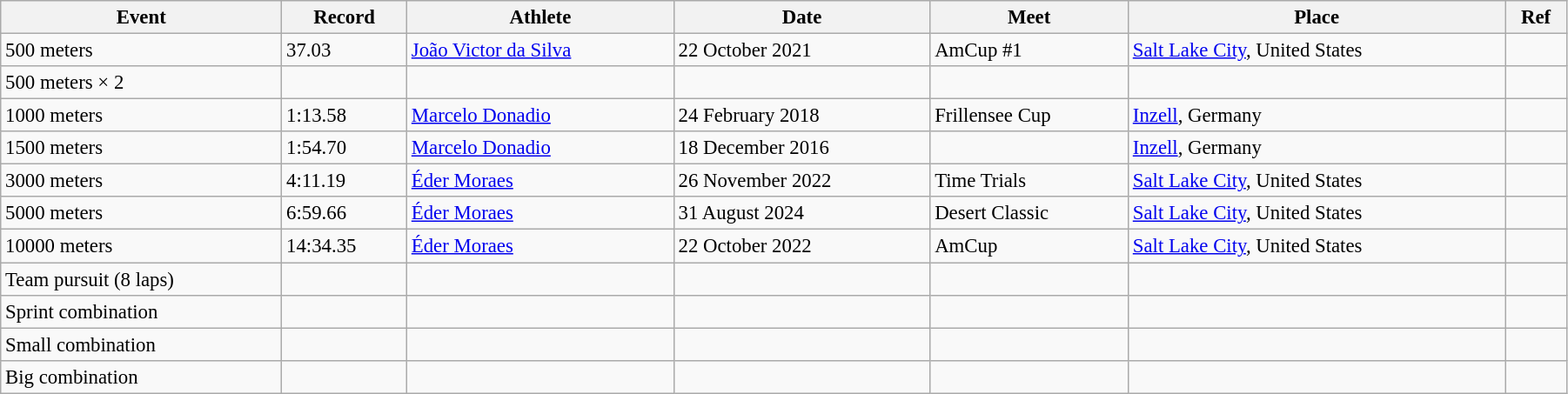<table class="wikitable" style="font-size:95%; width: 95%;">
<tr>
<th>Event</th>
<th>Record</th>
<th>Athlete</th>
<th>Date</th>
<th>Meet</th>
<th>Place</th>
<th>Ref</th>
</tr>
<tr>
<td>500 meters</td>
<td>37.03</td>
<td><a href='#'>João Victor da Silva</a></td>
<td>22 October 2021</td>
<td>AmCup #1</td>
<td><a href='#'>Salt Lake City</a>, United States</td>
<td></td>
</tr>
<tr>
<td>500 meters × 2</td>
<td></td>
<td></td>
<td></td>
<td></td>
<td></td>
<td></td>
</tr>
<tr>
<td>1000 meters</td>
<td>1:13.58</td>
<td><a href='#'>Marcelo Donadio</a></td>
<td>24 February 2018</td>
<td>Frillensee Cup</td>
<td><a href='#'>Inzell</a>, Germany</td>
<td></td>
</tr>
<tr>
<td>1500 meters</td>
<td>1:54.70</td>
<td><a href='#'>Marcelo Donadio</a></td>
<td>18 December 2016</td>
<td></td>
<td><a href='#'>Inzell</a>, Germany</td>
<td></td>
</tr>
<tr>
<td>3000 meters</td>
<td>4:11.19</td>
<td><a href='#'>Éder Moraes</a></td>
<td>26 November 2022</td>
<td>Time Trials</td>
<td><a href='#'>Salt Lake City</a>, United States</td>
<td></td>
</tr>
<tr>
<td>5000 meters</td>
<td>6:59.66</td>
<td><a href='#'>Éder Moraes</a></td>
<td>31 August 2024</td>
<td>Desert Classic</td>
<td><a href='#'>Salt Lake City</a>, United States</td>
<td></td>
</tr>
<tr>
<td>10000 meters</td>
<td>14:34.35</td>
<td><a href='#'>Éder Moraes</a></td>
<td>22 October 2022</td>
<td>AmCup</td>
<td><a href='#'>Salt Lake City</a>, United States</td>
<td></td>
</tr>
<tr>
<td>Team pursuit (8 laps)</td>
<td></td>
<td></td>
<td></td>
<td></td>
<td></td>
<td></td>
</tr>
<tr>
<td>Sprint combination</td>
<td></td>
<td></td>
<td></td>
<td></td>
<td></td>
<td></td>
</tr>
<tr>
<td>Small combination</td>
<td></td>
<td></td>
<td></td>
<td></td>
<td></td>
<td></td>
</tr>
<tr>
<td>Big combination</td>
<td></td>
<td></td>
<td></td>
<td></td>
<td></td>
<td></td>
</tr>
</table>
